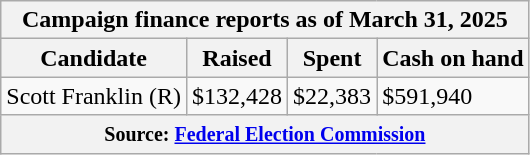<table class="wikitable sortable">
<tr>
<th colspan=4>Campaign finance reports as of March 31, 2025</th>
</tr>
<tr style="text-align:center;">
<th>Candidate</th>
<th>Raised</th>
<th>Spent</th>
<th>Cash on hand</th>
</tr>
<tr>
<td>Scott Franklin (R)</td>
<td>$132,428</td>
<td>$22,383</td>
<td>$591,940</td>
</tr>
<tr>
<th colspan="4"><small>Source: <a href='#'>Federal Election Commission</a></small></th>
</tr>
</table>
